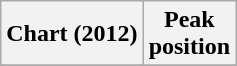<table class="wikitable plainrowheaders" style="text-align:center;">
<tr>
<th scope="col">Chart (2012)</th>
<th scope="col">Peak<br>position</th>
</tr>
<tr>
</tr>
</table>
